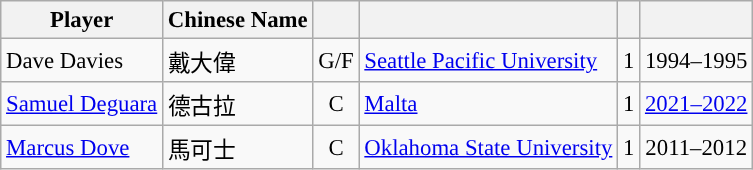<table class="wikitable sortable" style="font-size:95%; text-align:right;">
<tr>
<th>Player</th>
<th>Chinese Name</th>
<th></th>
<th></th>
<th></th>
<th></th>
</tr>
<tr>
<td align="left">Dave Davies</td>
<td align="left">戴大偉</td>
<td align="center">G/F</td>
<td align="left"><a href='#'>Seattle Pacific University</a></td>
<td align="center">1</td>
<td align="center">1994–1995</td>
</tr>
<tr>
<td align="left"><a href='#'>Samuel Deguara</a></td>
<td align="left">德古拉</td>
<td align="center">C</td>
<td align="left"><a href='#'>Malta</a></td>
<td align="center">1</td>
<td align="center"><a href='#'>2021–2022</a></td>
</tr>
<tr>
<td align="left"><a href='#'>Marcus Dove</a></td>
<td align="left">馬可士</td>
<td align="center">C</td>
<td align="left"><a href='#'>Oklahoma State University</a></td>
<td align="center">1</td>
<td align="center">2011–2012</td>
</tr>
</table>
